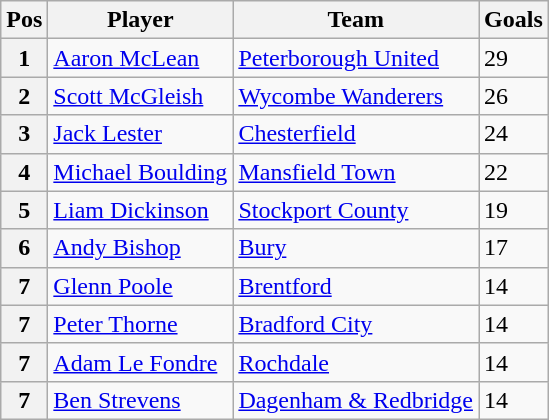<table class="wikitable">
<tr>
<th>Pos</th>
<th>Player</th>
<th>Team</th>
<th>Goals</th>
</tr>
<tr>
<th>1</th>
<td><a href='#'>Aaron McLean</a></td>
<td><a href='#'>Peterborough United</a></td>
<td>29</td>
</tr>
<tr>
<th>2</th>
<td><a href='#'>Scott McGleish</a></td>
<td><a href='#'>Wycombe Wanderers</a></td>
<td>26</td>
</tr>
<tr>
<th>3</th>
<td><a href='#'>Jack Lester</a></td>
<td><a href='#'>Chesterfield</a></td>
<td>24</td>
</tr>
<tr>
<th>4</th>
<td><a href='#'>Michael Boulding</a></td>
<td><a href='#'>Mansfield Town</a></td>
<td>22</td>
</tr>
<tr>
<th>5</th>
<td><a href='#'>Liam Dickinson</a></td>
<td><a href='#'>Stockport County</a></td>
<td>19</td>
</tr>
<tr>
<th>6</th>
<td><a href='#'>Andy Bishop</a></td>
<td><a href='#'>Bury</a></td>
<td>17</td>
</tr>
<tr>
<th>7</th>
<td><a href='#'>Glenn Poole</a></td>
<td><a href='#'>Brentford</a></td>
<td>14</td>
</tr>
<tr>
<th>7</th>
<td><a href='#'>Peter Thorne</a></td>
<td><a href='#'>Bradford City</a></td>
<td>14</td>
</tr>
<tr>
<th>7</th>
<td><a href='#'>Adam Le Fondre</a></td>
<td><a href='#'>Rochdale</a></td>
<td>14</td>
</tr>
<tr>
<th>7</th>
<td><a href='#'>Ben Strevens</a></td>
<td><a href='#'>Dagenham & Redbridge</a></td>
<td>14</td>
</tr>
</table>
